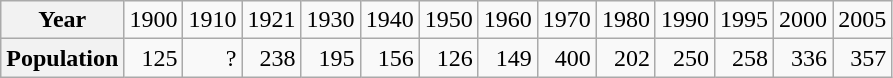<table class="wikitable" style="text-align:right;">
<tr>
<th>Year</th>
<td>1900</td>
<td>1910</td>
<td>1921</td>
<td>1930</td>
<td>1940</td>
<td>1950</td>
<td>1960</td>
<td>1970</td>
<td>1980</td>
<td>1990</td>
<td>1995</td>
<td>2000</td>
<td>2005</td>
</tr>
<tr>
<th>Population</th>
<td>125</td>
<td>?</td>
<td>238</td>
<td>195</td>
<td>156</td>
<td>126</td>
<td>149</td>
<td>400</td>
<td>202</td>
<td>250</td>
<td>258</td>
<td>336</td>
<td>357</td>
</tr>
</table>
